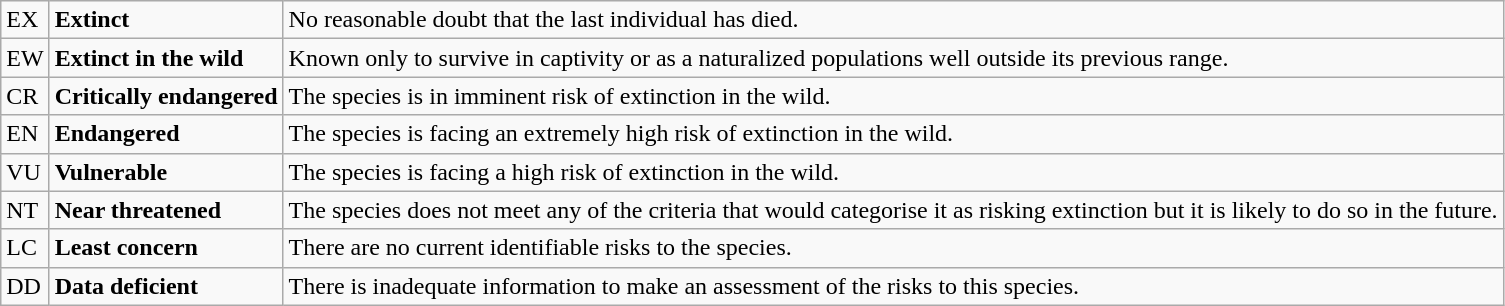<table class="wikitable" style="text-align:left">
<tr>
<td>EX</td>
<td><strong>Extinct</strong></td>
<td>No reasonable doubt that the last individual has died.</td>
</tr>
<tr>
<td>EW</td>
<td><strong>Extinct in the wild</strong></td>
<td>Known only to survive in captivity or as a naturalized populations well outside its previous range.</td>
</tr>
<tr>
<td>CR</td>
<td><strong>Critically endangered</strong></td>
<td>The species is in imminent risk of extinction in the wild.</td>
</tr>
<tr>
<td>EN</td>
<td><strong>Endangered</strong></td>
<td>The species is facing an extremely high risk of extinction in the wild.</td>
</tr>
<tr>
<td>VU</td>
<td><strong>Vulnerable</strong></td>
<td>The species is facing a high risk of extinction in the wild.</td>
</tr>
<tr>
<td>NT</td>
<td><strong>Near threatened</strong></td>
<td>The species does not meet any of the criteria that would categorise it as risking extinction but it is likely to do so in the future.</td>
</tr>
<tr>
<td>LC</td>
<td><strong>Least concern</strong></td>
<td>There are no current identifiable risks to the species.</td>
</tr>
<tr>
<td>DD</td>
<td><strong>Data deficient</strong></td>
<td>There is inadequate information to make an assessment of the risks to this species.</td>
</tr>
</table>
